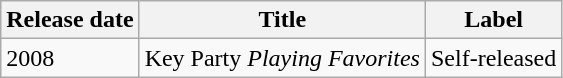<table class="wikitable">
<tr>
<th><strong>Release date</strong></th>
<th><strong>Title</strong></th>
<th><strong>Label</strong></th>
</tr>
<tr>
<td>2008</td>
<td>Key Party <em>Playing Favorites</em></td>
<td>Self-released</td>
</tr>
</table>
